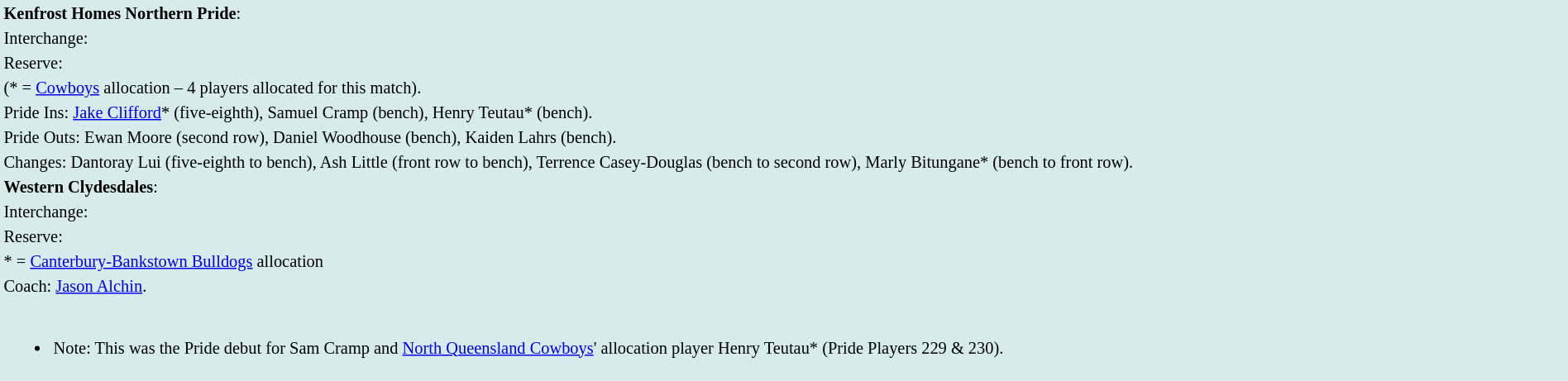<table style="background:#d7ebed; font-size:85%; width:100%;">
<tr>
<td><strong>Kenfrost Homes Northern Pride</strong>:             </td>
</tr>
<tr>
<td>Interchange:    </td>
</tr>
<tr>
<td>Reserve: </td>
</tr>
<tr>
<td>(* = <a href='#'>Cowboys</a> allocation – 4 players allocated for this match).</td>
</tr>
<tr>
<td>Pride Ins: <a href='#'>Jake Clifford</a>* (five-eighth), Samuel Cramp (bench), Henry Teutau* (bench).</td>
</tr>
<tr>
<td>Pride Outs: Ewan Moore (second row), Daniel Woodhouse (bench), Kaiden Lahrs (bench).</td>
</tr>
<tr>
<td>Changes: Dantoray Lui (five-eighth to bench), Ash Little (front row to bench), Terrence Casey-Douglas (bench to second row), Marly Bitungane* (bench to front row).</td>
</tr>
<tr>
<td><strong>Western Clydesdales</strong>:             </td>
</tr>
<tr>
<td>Interchange:    </td>
</tr>
<tr>
<td>Reserve: </td>
</tr>
<tr>
<td>* = <a href='#'>Canterbury-Bankstown Bulldogs</a> allocation</td>
</tr>
<tr>
<td>Coach: <a href='#'>Jason Alchin</a>.</td>
</tr>
<tr>
<td><br><ul><li>Note: This was the Pride debut for Sam Cramp and <a href='#'>North Queensland Cowboys</a>' allocation player Henry Teutau* (Pride Players 229 & 230).</li></ul></td>
</tr>
<tr>
</tr>
</table>
